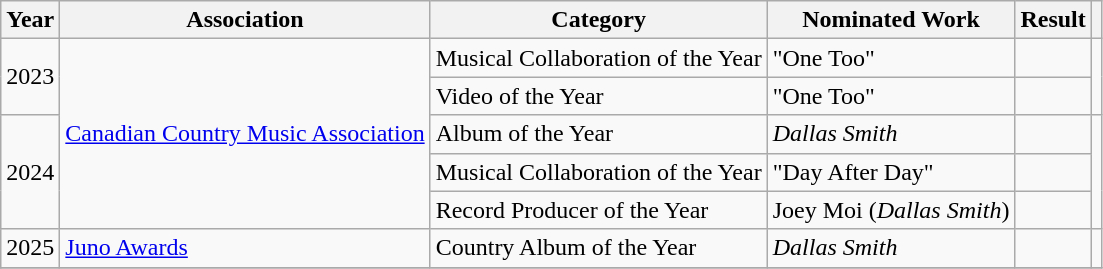<table class="wikitable">
<tr>
<th>Year</th>
<th>Association</th>
<th>Category</th>
<th>Nominated Work</th>
<th>Result</th>
<th></th>
</tr>
<tr>
<td rowspan="2">2023</td>
<td rowspan="5"><a href='#'>Canadian Country Music Association</a></td>
<td>Musical Collaboration of the Year</td>
<td>"One Too"</td>
<td></td>
<td rowspan="2"></td>
</tr>
<tr>
<td>Video of the Year</td>
<td>"One Too"</td>
<td></td>
</tr>
<tr>
<td rowspan="3">2024</td>
<td>Album of the Year</td>
<td><em>Dallas Smith</em></td>
<td></td>
<td rowspan="3"><br></td>
</tr>
<tr>
<td>Musical Collaboration of the Year</td>
<td>"Day After Day"</td>
<td></td>
</tr>
<tr>
<td>Record Producer of the Year</td>
<td>Joey Moi (<em>Dallas Smith</em>)</td>
<td></td>
</tr>
<tr>
<td>2025</td>
<td><a href='#'>Juno Awards</a></td>
<td>Country Album of the Year</td>
<td><em>Dallas Smith</em></td>
<td></td>
<td></td>
</tr>
<tr>
</tr>
</table>
